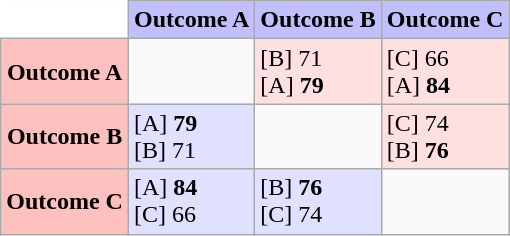<table class="wikitable">
<tr>
<th style="background:#fff; border-color:#fff #aaa #aaa #fff"></th>
<th style="background:#c0c0ff">Outcome A</th>
<th style="background:#c0c0ff">Outcome B</th>
<th style="background:#c0c0ff">Outcome C</th>
</tr>
<tr>
<th style="background:#ffc0c0">Outcome A</th>
<td></td>
<td nowrap style="background:#ffe0e0">[B] 71 <br>[A] <strong>79</strong> <br></td>
<td nowrap style="background:#ffe0e0">[C] 66 <br>[A] <strong>84</strong> <br></td>
</tr>
<tr>
<th style="background:#ffc0c0">Outcome B</th>
<td nowrap style="background:#e0e0ff">[A] <strong>79</strong> <br>[B] 71 <br></td>
<td></td>
<td nowrap style="background:#ffe0e0">[C] 74 <br>[B] <strong>76</strong></td>
</tr>
<tr>
<th style="background:#ffc0c0">Outcome C</th>
<td nowrap style="background:#e0e0ff">[A] <strong>84</strong> <br>[C] 66 <br></td>
<td nowrap style="background:#e0e0ff">[B] <strong>76</strong> <br>[C] 74 <br></td>
</tr>
</table>
